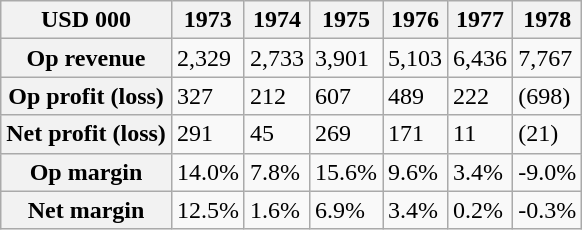<table class="wikitable plain-row-headers defaultright">
<tr>
<th>USD 000</th>
<th>1973</th>
<th>1974</th>
<th>1975</th>
<th>1976</th>
<th>1977</th>
<th>1978</th>
</tr>
<tr>
<th>Op revenue</th>
<td>2,329</td>
<td>2,733</td>
<td>3,901</td>
<td>5,103</td>
<td>6,436</td>
<td>7,767</td>
</tr>
<tr>
<th>Op profit (loss)</th>
<td>327</td>
<td>212</td>
<td>607</td>
<td>489</td>
<td>222</td>
<td>(698)</td>
</tr>
<tr>
<th>Net profit (loss)</th>
<td>291</td>
<td>45</td>
<td>269</td>
<td>171</td>
<td>11</td>
<td>(21)</td>
</tr>
<tr>
<th>Op margin</th>
<td>14.0%</td>
<td>7.8%</td>
<td>15.6%</td>
<td>9.6%</td>
<td>3.4%</td>
<td>-9.0%</td>
</tr>
<tr>
<th>Net margin</th>
<td>12.5%</td>
<td>1.6%</td>
<td>6.9%</td>
<td>3.4%</td>
<td>0.2%</td>
<td>-0.3%</td>
</tr>
</table>
